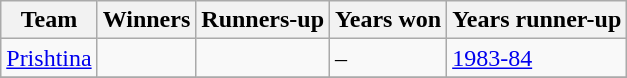<table class="wikitable sortable">
<tr>
<th>Team</th>
<th>Winners</th>
<th>Runners-up</th>
<th class="unsortable">Years won</th>
<th class="unsortable">Years runner-up</th>
</tr>
<tr>
<td><a href='#'>Prishtina</a></td>
<td></td>
<td></td>
<td>–</td>
<td><a href='#'>1983-84</a></td>
</tr>
<tr>
</tr>
</table>
